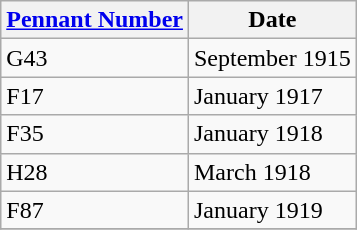<table class="wikitable" style="text-align:left">
<tr>
<th><a href='#'>Pennant Number</a></th>
<th>Date</th>
</tr>
<tr>
<td>G43</td>
<td>September 1915</td>
</tr>
<tr>
<td>F17</td>
<td>January 1917</td>
</tr>
<tr>
<td>F35</td>
<td>January 1918</td>
</tr>
<tr>
<td>H28</td>
<td>March 1918</td>
</tr>
<tr>
<td>F87</td>
<td>January 1919</td>
</tr>
<tr>
</tr>
</table>
